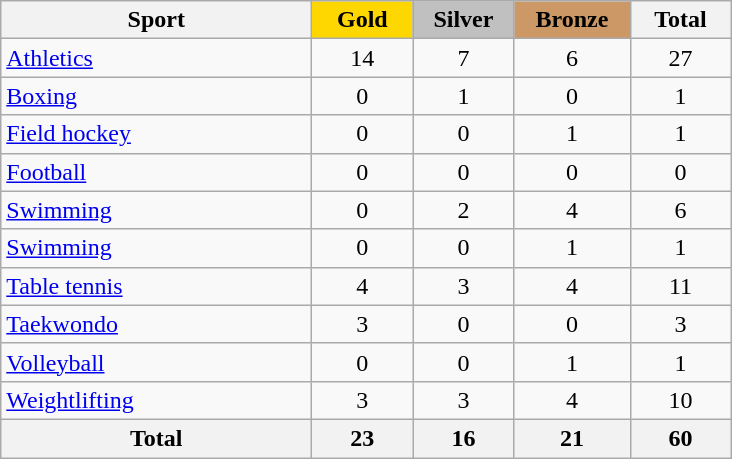<table class="wikitable sortable" style="text-align:center;">
<tr>
<th width=200>Sport</th>
<td bgcolor=gold width=60><strong>Gold</strong></td>
<td bgcolor=silver width=60><strong>Silver</strong></td>
<td bgcolor=#cc9966 width=70><strong>Bronze</strong></td>
<th width=60>Total</th>
</tr>
<tr>
<td align=left> <a href='#'>Athletics</a></td>
<td>14</td>
<td>7</td>
<td>6</td>
<td>27</td>
</tr>
<tr>
<td align=left> <a href='#'>Boxing</a></td>
<td>0</td>
<td>1</td>
<td>0</td>
<td>1</td>
</tr>
<tr>
<td align=left> <a href='#'>Field hockey</a></td>
<td>0</td>
<td>0</td>
<td>1</td>
<td>1</td>
</tr>
<tr>
<td align=left> <a href='#'>Football</a></td>
<td>0</td>
<td>0</td>
<td>0</td>
<td>0</td>
</tr>
<tr>
<td align=left> <a href='#'>Swimming</a></td>
<td>0</td>
<td>2</td>
<td>4</td>
<td>6</td>
</tr>
<tr>
<td align=left> <a href='#'>Swimming</a></td>
<td>0</td>
<td>0</td>
<td>1</td>
<td>1</td>
</tr>
<tr>
<td align=left> <a href='#'>Table tennis</a></td>
<td>4</td>
<td>3</td>
<td>4</td>
<td>11</td>
</tr>
<tr>
<td align=left> <a href='#'>Taekwondo</a></td>
<td>3</td>
<td>0</td>
<td>0</td>
<td>3</td>
</tr>
<tr>
<td align=left> <a href='#'>Volleyball</a></td>
<td>0</td>
<td>0</td>
<td>1</td>
<td>1</td>
</tr>
<tr>
<td align=left> <a href='#'>Weightlifting</a></td>
<td>3</td>
<td>3</td>
<td>4</td>
<td>10</td>
</tr>
<tr>
<th>Total</th>
<th>23</th>
<th>16</th>
<th>21</th>
<th>60</th>
</tr>
</table>
